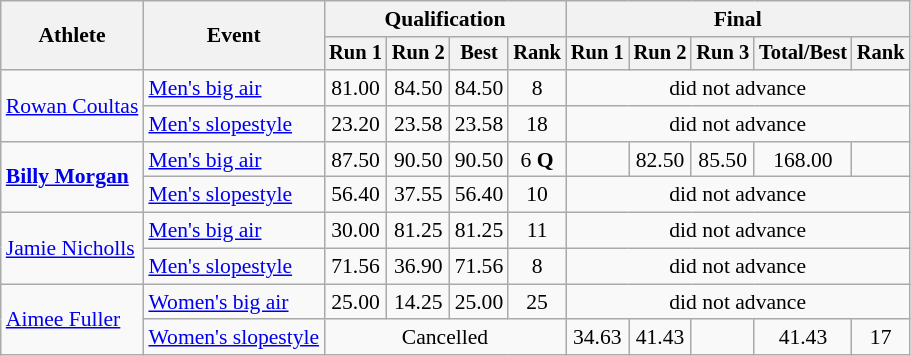<table class="wikitable" style="font-size:90%">
<tr>
<th rowspan="2">Athlete</th>
<th rowspan="2">Event</th>
<th colspan="4">Qualification</th>
<th colspan="5">Final</th>
</tr>
<tr style="font-size:95%">
<th>Run 1</th>
<th>Run 2</th>
<th>Best</th>
<th>Rank</th>
<th>Run 1</th>
<th>Run 2</th>
<th>Run 3</th>
<th>Total/Best</th>
<th>Rank</th>
</tr>
<tr align=center>
<td align=left rowspan=2><a href='#'>Rowan Coultas</a></td>
<td align=left><a href='#'>Men's big air</a></td>
<td>81.00</td>
<td>84.50</td>
<td>84.50</td>
<td>8</td>
<td colspan=5>did not advance</td>
</tr>
<tr align=center>
<td align=left><a href='#'>Men's slopestyle</a></td>
<td>23.20</td>
<td>23.58</td>
<td>23.58</td>
<td>18</td>
<td colspan=5>did not advance</td>
</tr>
<tr align=center>
<td align=left rowspan=2><strong><a href='#'>Billy Morgan</a></strong></td>
<td align=left><a href='#'>Men's big air</a></td>
<td>87.50</td>
<td>90.50</td>
<td>90.50</td>
<td>6 <strong>Q</strong></td>
<td></td>
<td>82.50</td>
<td>85.50</td>
<td>168.00</td>
<td></td>
</tr>
<tr align=center>
<td align=left><a href='#'>Men's slopestyle</a></td>
<td>56.40</td>
<td>37.55</td>
<td>56.40</td>
<td>10</td>
<td colspan=5>did not advance</td>
</tr>
<tr align=center>
<td align=left rowspan=2><a href='#'>Jamie Nicholls</a></td>
<td align=left><a href='#'>Men's big air</a></td>
<td>30.00</td>
<td>81.25</td>
<td>81.25</td>
<td>11</td>
<td colspan=5>did not advance</td>
</tr>
<tr align=center>
<td align=left><a href='#'>Men's slopestyle</a></td>
<td>71.56</td>
<td>36.90</td>
<td>71.56</td>
<td>8</td>
<td colspan=5>did not advance</td>
</tr>
<tr align=center>
<td align=left rowspan=2><a href='#'>Aimee Fuller</a></td>
<td align=left><a href='#'>Women's big air</a></td>
<td>25.00</td>
<td>14.25</td>
<td>25.00</td>
<td>25</td>
<td colspan=5>did not advance</td>
</tr>
<tr align=center>
<td align=left><a href='#'>Women's slopestyle</a></td>
<td colspan=4>Cancelled</td>
<td>34.63</td>
<td>41.43</td>
<td></td>
<td>41.43</td>
<td>17</td>
</tr>
</table>
